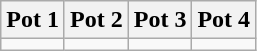<table class="wikitable">
<tr>
<th width=25%>Pot 1</th>
<th width=25%>Pot 2</th>
<th width=25%>Pot 3</th>
<th width=25%>Pot 4</th>
</tr>
<tr>
<td valign="top"></td>
<td valign="top"></td>
<td valign="top"></td>
<td valign="top"></td>
</tr>
</table>
